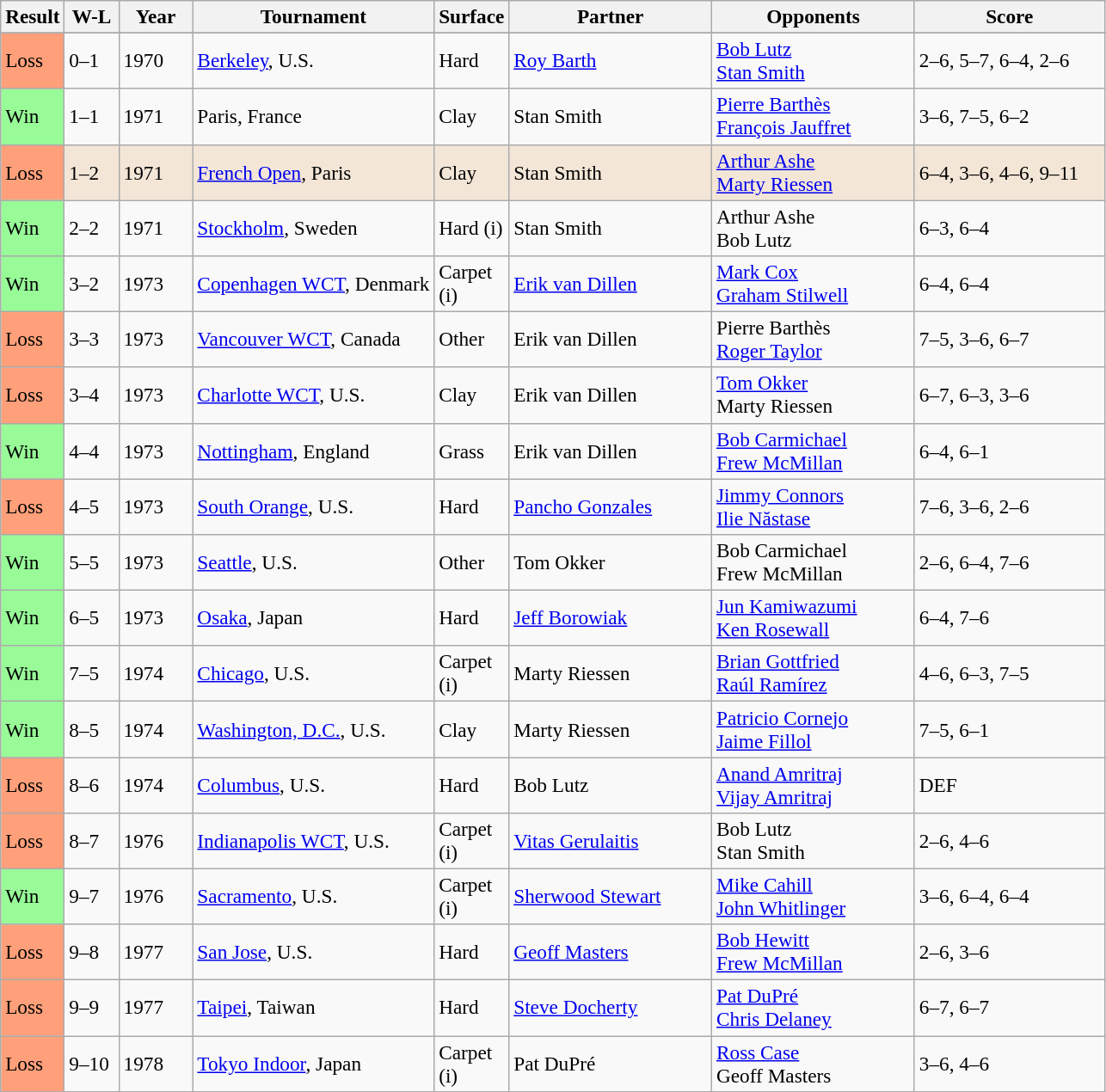<table class="sortable wikitable" style=font-size:97%>
<tr>
<th style="width:40px">Result</th>
<th style="width:35px" class="unsortable">W-L</th>
<th style="width:50px">Year</th>
<th style="width:180px">Tournament</th>
<th style="width:50px">Surface</th>
<th style="width:150px">Partner</th>
<th style="width:150px">Opponents</th>
<th style="width:140px" class="unsortable">Score</th>
</tr>
<tr>
</tr>
<tr>
<td style="background:#ffa07a;">Loss</td>
<td>0–1</td>
<td>1970</td>
<td><a href='#'>Berkeley</a>, U.S.</td>
<td>Hard</td>
<td> <a href='#'>Roy Barth</a></td>
<td> <a href='#'>Bob Lutz</a> <br>  <a href='#'>Stan Smith</a></td>
<td>2–6, 5–7, 6–4, 2–6</td>
</tr>
<tr>
<td style="background:#98fb98;">Win</td>
<td>1–1</td>
<td>1971</td>
<td>Paris, France</td>
<td>Clay</td>
<td> Stan Smith</td>
<td> <a href='#'>Pierre Barthès</a> <br>  <a href='#'>François Jauffret</a></td>
<td>3–6, 7–5, 6–2</td>
</tr>
<tr style="background:#f3e6d7;">
<td style="background:#ffa07a;">Loss</td>
<td>1–2</td>
<td>1971</td>
<td><a href='#'>French Open</a>, Paris</td>
<td>Clay</td>
<td> Stan Smith</td>
<td> <a href='#'>Arthur Ashe</a> <br>  <a href='#'>Marty Riessen</a></td>
<td>6–4, 3–6, 4–6, 9–11</td>
</tr>
<tr>
<td style="background:#98fb98;">Win</td>
<td>2–2</td>
<td>1971</td>
<td><a href='#'>Stockholm</a>, Sweden</td>
<td>Hard (i)</td>
<td> Stan Smith</td>
<td> Arthur Ashe <br>  Bob Lutz</td>
<td>6–3, 6–4</td>
</tr>
<tr>
<td style="background:#98fb98;">Win</td>
<td>3–2</td>
<td>1973</td>
<td><a href='#'>Copenhagen WCT</a>, Denmark</td>
<td>Carpet (i)</td>
<td> <a href='#'>Erik van Dillen</a></td>
<td> <a href='#'>Mark Cox</a> <br>  <a href='#'>Graham Stilwell</a></td>
<td>6–4, 6–4</td>
</tr>
<tr>
<td style="background:#ffa07a;">Loss</td>
<td>3–3</td>
<td>1973</td>
<td><a href='#'>Vancouver WCT</a>, Canada</td>
<td>Other</td>
<td> Erik van Dillen</td>
<td> Pierre Barthès <br>  <a href='#'>Roger Taylor</a></td>
<td>7–5, 3–6, 6–7</td>
</tr>
<tr>
<td style="background:#ffa07a;">Loss</td>
<td>3–4</td>
<td>1973</td>
<td><a href='#'>Charlotte WCT</a>, U.S.</td>
<td>Clay</td>
<td> Erik van Dillen</td>
<td> <a href='#'>Tom Okker</a> <br>  Marty Riessen</td>
<td>6–7, 6–3, 3–6</td>
</tr>
<tr>
<td style="background:#98fb98;">Win</td>
<td>4–4</td>
<td>1973</td>
<td><a href='#'>Nottingham</a>, England</td>
<td>Grass</td>
<td> Erik van Dillen</td>
<td> <a href='#'>Bob Carmichael</a> <br>  <a href='#'>Frew McMillan</a></td>
<td>6–4, 6–1</td>
</tr>
<tr>
<td style="background:#ffa07a;">Loss</td>
<td>4–5</td>
<td>1973</td>
<td><a href='#'>South Orange</a>, U.S.</td>
<td>Hard</td>
<td> <a href='#'>Pancho Gonzales</a></td>
<td> <a href='#'>Jimmy Connors</a> <br>  <a href='#'>Ilie Năstase</a></td>
<td>7–6, 3–6, 2–6</td>
</tr>
<tr>
<td style="background:#98fb98;">Win</td>
<td>5–5</td>
<td>1973</td>
<td><a href='#'>Seattle</a>, U.S.</td>
<td>Other</td>
<td> Tom Okker</td>
<td> Bob Carmichael <br>  Frew McMillan</td>
<td>2–6, 6–4, 7–6</td>
</tr>
<tr>
<td style="background:#98fb98;">Win</td>
<td>6–5</td>
<td>1973</td>
<td><a href='#'>Osaka</a>, Japan</td>
<td>Hard</td>
<td> <a href='#'>Jeff Borowiak</a></td>
<td> <a href='#'>Jun Kamiwazumi</a> <br>  <a href='#'>Ken Rosewall</a></td>
<td>6–4, 7–6</td>
</tr>
<tr>
<td style="background:#98fb98;">Win</td>
<td>7–5</td>
<td>1974</td>
<td><a href='#'>Chicago</a>, U.S.</td>
<td>Carpet (i)</td>
<td> Marty Riessen</td>
<td> <a href='#'>Brian Gottfried</a> <br>  <a href='#'>Raúl Ramírez</a></td>
<td>4–6, 6–3, 7–5</td>
</tr>
<tr>
<td style="background:#98fb98;">Win</td>
<td>8–5</td>
<td>1974</td>
<td><a href='#'>Washington, D.C.</a>, U.S.</td>
<td>Clay</td>
<td> Marty Riessen</td>
<td> <a href='#'>Patricio Cornejo</a> <br>  <a href='#'>Jaime Fillol</a></td>
<td>7–5, 6–1</td>
</tr>
<tr>
<td style="background:#ffa07a;">Loss</td>
<td>8–6</td>
<td>1974</td>
<td><a href='#'>Columbus</a>, U.S.</td>
<td>Hard</td>
<td> Bob Lutz</td>
<td> <a href='#'>Anand Amritraj</a> <br>  <a href='#'>Vijay Amritraj</a></td>
<td>DEF</td>
</tr>
<tr>
<td style="background:#ffa07a;">Loss</td>
<td>8–7</td>
<td>1976</td>
<td><a href='#'>Indianapolis WCT</a>, U.S.</td>
<td>Carpet (i)</td>
<td> <a href='#'>Vitas Gerulaitis</a></td>
<td> Bob Lutz <br>  Stan Smith</td>
<td>2–6, 4–6</td>
</tr>
<tr>
<td style="background:#98fb98;">Win</td>
<td>9–7</td>
<td>1976</td>
<td><a href='#'>Sacramento</a>, U.S.</td>
<td>Carpet (i)</td>
<td> <a href='#'>Sherwood Stewart</a></td>
<td> <a href='#'>Mike Cahill</a> <br>  <a href='#'>John Whitlinger</a></td>
<td>3–6, 6–4, 6–4</td>
</tr>
<tr>
<td style="background:#ffa07a;">Loss</td>
<td>9–8</td>
<td>1977</td>
<td><a href='#'>San Jose</a>, U.S.</td>
<td>Hard</td>
<td> <a href='#'>Geoff Masters</a></td>
<td> <a href='#'>Bob Hewitt</a> <br>  <a href='#'>Frew McMillan</a></td>
<td>2–6, 3–6</td>
</tr>
<tr>
<td style="background:#ffa07a;">Loss</td>
<td>9–9</td>
<td>1977</td>
<td><a href='#'>Taipei</a>, Taiwan</td>
<td>Hard</td>
<td> <a href='#'>Steve Docherty</a></td>
<td> <a href='#'>Pat DuPré</a> <br>  <a href='#'>Chris Delaney</a></td>
<td>6–7, 6–7</td>
</tr>
<tr>
<td style="background:#ffa07a;">Loss</td>
<td>9–10</td>
<td>1978</td>
<td><a href='#'>Tokyo Indoor</a>, Japan</td>
<td>Carpet (i)</td>
<td> Pat DuPré</td>
<td> <a href='#'>Ross Case</a> <br>  Geoff Masters</td>
<td>3–6, 4–6</td>
</tr>
</table>
